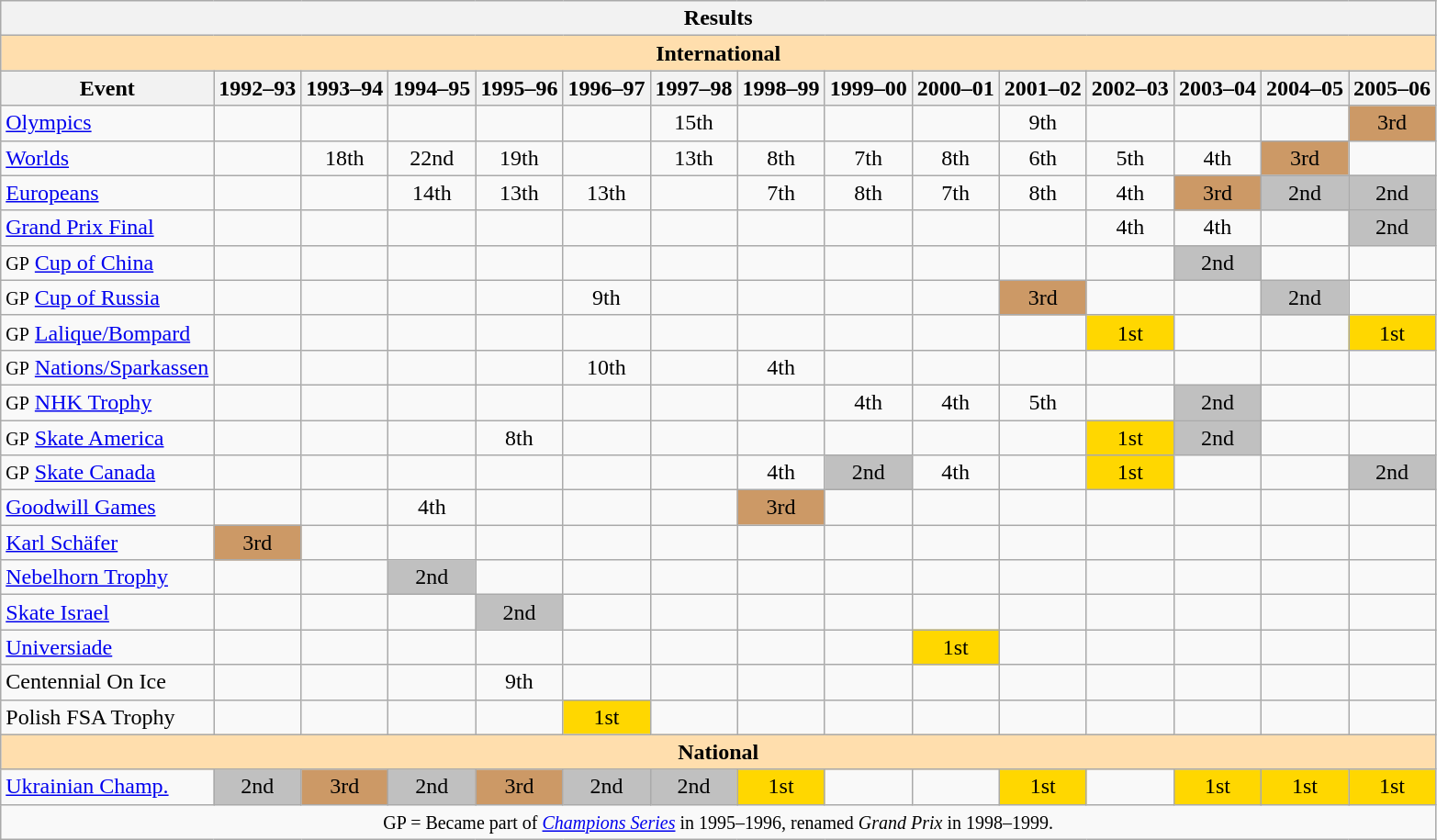<table class="wikitable" style="text-align:center">
<tr>
<th colspan=15 align=center><strong>Results</strong></th>
</tr>
<tr>
<th style="background-color: #ffdead; " colspan=15 align=center><strong>International</strong></th>
</tr>
<tr>
<th>Event</th>
<th>1992–93</th>
<th>1993–94</th>
<th>1994–95</th>
<th>1995–96</th>
<th>1996–97</th>
<th>1997–98</th>
<th>1998–99</th>
<th>1999–00</th>
<th>2000–01</th>
<th>2001–02</th>
<th>2002–03</th>
<th>2003–04</th>
<th>2004–05</th>
<th>2005–06</th>
</tr>
<tr>
<td align=left><a href='#'>Olympics</a></td>
<td></td>
<td></td>
<td></td>
<td></td>
<td></td>
<td>15th</td>
<td></td>
<td></td>
<td></td>
<td>9th</td>
<td></td>
<td></td>
<td></td>
<td bgcolor=cc9966>3rd</td>
</tr>
<tr>
<td align=left><a href='#'>Worlds</a></td>
<td></td>
<td>18th</td>
<td>22nd</td>
<td>19th</td>
<td></td>
<td>13th</td>
<td>8th</td>
<td>7th</td>
<td>8th</td>
<td>6th</td>
<td>5th</td>
<td>4th</td>
<td bgcolor=cc9966>3rd</td>
<td></td>
</tr>
<tr>
<td align=left><a href='#'>Europeans</a></td>
<td></td>
<td></td>
<td>14th</td>
<td>13th</td>
<td>13th</td>
<td></td>
<td>7th</td>
<td>8th</td>
<td>7th</td>
<td>8th</td>
<td>4th</td>
<td bgcolor=cc9966>3rd</td>
<td bgcolor=silver>2nd</td>
<td bgcolor=silver>2nd</td>
</tr>
<tr>
<td align=left><a href='#'>Grand Prix Final</a></td>
<td></td>
<td></td>
<td></td>
<td></td>
<td></td>
<td></td>
<td></td>
<td></td>
<td></td>
<td></td>
<td>4th</td>
<td>4th</td>
<td></td>
<td bgcolor=silver>2nd</td>
</tr>
<tr>
<td align=left><small>GP</small> <a href='#'>Cup of China</a></td>
<td></td>
<td></td>
<td></td>
<td></td>
<td></td>
<td></td>
<td></td>
<td></td>
<td></td>
<td></td>
<td></td>
<td bgcolor=silver>2nd</td>
<td></td>
<td></td>
</tr>
<tr>
<td align=left><small>GP</small> <a href='#'>Cup of Russia</a></td>
<td></td>
<td></td>
<td></td>
<td></td>
<td>9th</td>
<td></td>
<td></td>
<td></td>
<td></td>
<td bgcolor=cc9966>3rd</td>
<td></td>
<td></td>
<td bgcolor=silver>2nd</td>
<td></td>
</tr>
<tr>
<td align=left><small>GP</small> <a href='#'>Lalique/Bompard</a></td>
<td></td>
<td></td>
<td></td>
<td></td>
<td></td>
<td></td>
<td></td>
<td></td>
<td></td>
<td></td>
<td bgcolor=gold>1st</td>
<td></td>
<td></td>
<td bgcolor=gold>1st</td>
</tr>
<tr>
<td align=left><small>GP</small> <a href='#'>Nations/Sparkassen</a></td>
<td></td>
<td></td>
<td></td>
<td></td>
<td>10th</td>
<td></td>
<td>4th</td>
<td></td>
<td></td>
<td></td>
<td></td>
<td></td>
<td></td>
<td></td>
</tr>
<tr>
<td align=left><small>GP</small> <a href='#'>NHK Trophy</a></td>
<td></td>
<td></td>
<td></td>
<td></td>
<td></td>
<td></td>
<td></td>
<td>4th</td>
<td>4th</td>
<td>5th</td>
<td></td>
<td bgcolor=silver>2nd</td>
<td></td>
<td></td>
</tr>
<tr>
<td align=left><small>GP</small> <a href='#'>Skate America</a></td>
<td></td>
<td></td>
<td></td>
<td>8th</td>
<td></td>
<td></td>
<td></td>
<td></td>
<td></td>
<td></td>
<td bgcolor=gold>1st</td>
<td bgcolor=silver>2nd</td>
<td></td>
<td></td>
</tr>
<tr>
<td align=left><small>GP</small> <a href='#'>Skate Canada</a></td>
<td></td>
<td></td>
<td></td>
<td></td>
<td></td>
<td></td>
<td>4th</td>
<td bgcolor=silver>2nd</td>
<td>4th</td>
<td></td>
<td bgcolor=gold>1st</td>
<td></td>
<td></td>
<td bgcolor=silver>2nd</td>
</tr>
<tr>
<td align=left><a href='#'>Goodwill Games</a></td>
<td></td>
<td></td>
<td>4th</td>
<td></td>
<td></td>
<td></td>
<td bgcolor=cc9966>3rd</td>
<td></td>
<td></td>
<td></td>
<td></td>
<td></td>
<td></td>
<td></td>
</tr>
<tr>
<td align=left><a href='#'>Karl Schäfer</a></td>
<td bgcolor=cc9966>3rd</td>
<td></td>
<td></td>
<td></td>
<td></td>
<td></td>
<td></td>
<td></td>
<td></td>
<td></td>
<td></td>
<td></td>
<td></td>
<td></td>
</tr>
<tr>
<td align=left><a href='#'>Nebelhorn Trophy</a></td>
<td></td>
<td></td>
<td bgcolor=silver>2nd</td>
<td></td>
<td></td>
<td></td>
<td></td>
<td></td>
<td></td>
<td></td>
<td></td>
<td></td>
<td></td>
<td></td>
</tr>
<tr>
<td align=left><a href='#'>Skate Israel</a></td>
<td></td>
<td></td>
<td></td>
<td bgcolor=silver>2nd</td>
<td></td>
<td></td>
<td></td>
<td></td>
<td></td>
<td></td>
<td></td>
<td></td>
<td></td>
<td></td>
</tr>
<tr>
<td align=left><a href='#'>Universiade</a></td>
<td></td>
<td></td>
<td></td>
<td></td>
<td></td>
<td></td>
<td></td>
<td></td>
<td bgcolor=gold>1st</td>
<td></td>
<td></td>
<td></td>
<td></td>
<td></td>
</tr>
<tr>
<td align=left>Centennial On Ice</td>
<td></td>
<td></td>
<td></td>
<td>9th</td>
<td></td>
<td></td>
<td></td>
<td></td>
<td></td>
<td></td>
<td></td>
<td></td>
<td></td>
<td></td>
</tr>
<tr>
<td align=left>Polish FSA Trophy</td>
<td></td>
<td></td>
<td></td>
<td></td>
<td bgcolor=gold>1st</td>
<td></td>
<td></td>
<td></td>
<td></td>
<td></td>
<td></td>
<td></td>
<td></td>
<td></td>
</tr>
<tr>
<th style="background-color: #ffdead; " colspan=15 align=center><strong>National</strong></th>
</tr>
<tr>
<td align=left><a href='#'>Ukrainian Champ.</a></td>
<td bgcolor=silver>2nd</td>
<td bgcolor=cc9966>3rd</td>
<td bgcolor=silver>2nd</td>
<td bgcolor=cc9966>3rd</td>
<td bgcolor=silver>2nd</td>
<td bgcolor=silver>2nd</td>
<td bgcolor=gold>1st</td>
<td></td>
<td></td>
<td bgcolor=gold>1st</td>
<td></td>
<td bgcolor=gold>1st</td>
<td bgcolor=gold>1st</td>
<td bgcolor=gold>1st</td>
</tr>
<tr>
<td colspan=15 align=center><small> GP = Became part of <a href='#'><em>Champions Series</em></a> in 1995–1996, renamed <em>Grand Prix</em> in 1998–1999. </small></td>
</tr>
</table>
